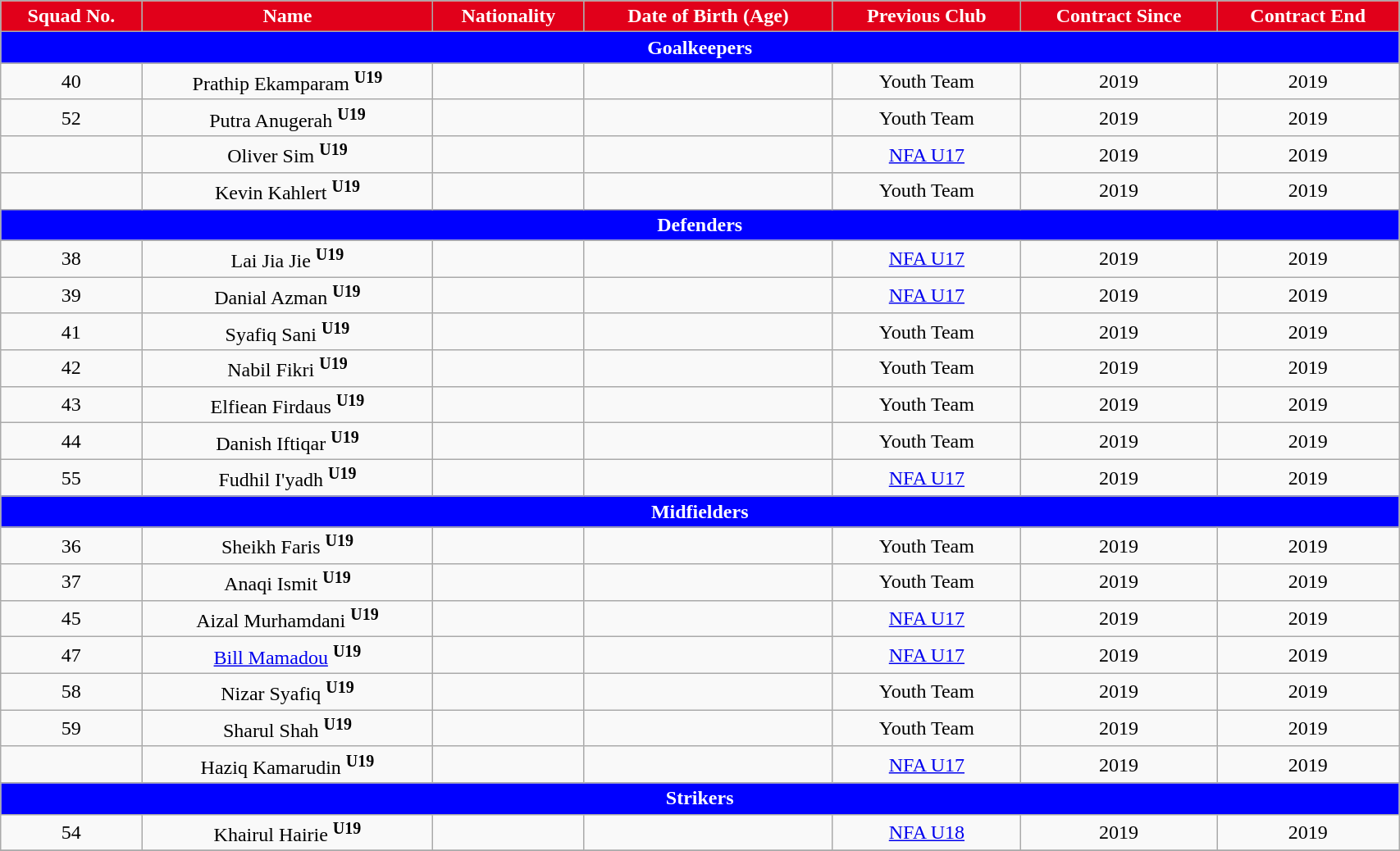<table class="wikitable" style="text-align:center; font-size:100%; width:90%;">
<tr>
<th style="background:#e1001a; color:white; text-align:center;">Squad No.</th>
<th style="background:#e1001a; color:white; text-align:center;">Name</th>
<th style="background:#e1001a; color:white; text-align:center;">Nationality</th>
<th style="background:#e1001a; color:white; text-align:center;">Date of Birth (Age)</th>
<th style="background:#e1001a; color:white; text-align:center;">Previous Club</th>
<th style="background:#e1001a; color:white; text-align:center;">Contract Since</th>
<th style="background:#e1001a; color:white; text-align:center;">Contract End</th>
</tr>
<tr>
<th colspan="8" style="background:blue; color:white; text-align:center">Goalkeepers</th>
</tr>
<tr>
<td>40</td>
<td>Prathip Ekamparam <sup><strong>U19</strong></sup></td>
<td></td>
<td></td>
<td>Youth Team</td>
<td>2019</td>
<td>2019</td>
</tr>
<tr>
<td>52</td>
<td>Putra Anugerah <sup><strong>U19</strong></sup></td>
<td></td>
<td></td>
<td>Youth Team</td>
<td>2019</td>
<td>2019</td>
</tr>
<tr>
<td></td>
<td>Oliver Sim <sup><strong>U19</strong></sup></td>
<td></td>
<td></td>
<td> <a href='#'>NFA U17</a></td>
<td>2019</td>
<td>2019</td>
</tr>
<tr>
<td></td>
<td>Kevin Kahlert <sup><strong>U19</strong></sup></td>
<td></td>
<td></td>
<td>Youth Team</td>
<td>2019</td>
<td>2019</td>
</tr>
<tr>
<th colspan="8" style="background:blue; color:white; text-align:center">Defenders</th>
</tr>
<tr>
<td>38</td>
<td>Lai Jia Jie <sup><strong>U19</strong></sup></td>
<td></td>
<td></td>
<td> <a href='#'>NFA U17</a></td>
<td>2019</td>
<td>2019</td>
</tr>
<tr>
<td>39</td>
<td>Danial Azman <sup><strong>U19</strong></sup></td>
<td></td>
<td></td>
<td> <a href='#'>NFA U17</a></td>
<td>2019</td>
<td>2019</td>
</tr>
<tr>
<td>41</td>
<td>Syafiq Sani <sup><strong>U19</strong></sup></td>
<td></td>
<td></td>
<td>Youth Team</td>
<td>2019</td>
<td>2019</td>
</tr>
<tr>
<td>42</td>
<td>Nabil Fikri <sup><strong>U19</strong></sup></td>
<td></td>
<td></td>
<td>Youth Team</td>
<td>2019</td>
<td>2019</td>
</tr>
<tr>
<td>43</td>
<td>Elfiean Firdaus <sup><strong>U19</strong></sup></td>
<td></td>
<td></td>
<td>Youth Team</td>
<td>2019</td>
<td>2019</td>
</tr>
<tr>
<td>44</td>
<td>Danish Iftiqar <sup><strong>U19</strong></sup></td>
<td></td>
<td></td>
<td>Youth Team</td>
<td>2019</td>
<td>2019</td>
</tr>
<tr>
<td>55</td>
<td>Fudhil I'yadh <sup><strong>U19</strong></sup></td>
<td></td>
<td></td>
<td> <a href='#'>NFA U17</a></td>
<td>2019</td>
<td>2019</td>
</tr>
<tr>
<th colspan="8" style="background:blue; color:white; text-align:center">Midfielders</th>
</tr>
<tr>
<td>36</td>
<td>Sheikh Faris <sup><strong>U19</strong></sup></td>
<td></td>
<td></td>
<td>Youth Team</td>
<td>2019</td>
<td>2019</td>
</tr>
<tr>
<td>37</td>
<td>Anaqi Ismit <sup><strong>U19</strong></sup></td>
<td></td>
<td></td>
<td>Youth Team</td>
<td>2019</td>
<td>2019</td>
</tr>
<tr>
<td>45</td>
<td>Aizal Murhamdani <sup><strong>U19</strong></sup></td>
<td></td>
<td></td>
<td> <a href='#'>NFA U17</a></td>
<td>2019</td>
<td>2019</td>
</tr>
<tr>
<td>47</td>
<td><a href='#'>Bill Mamadou</a> <sup><strong>U19</strong></sup></td>
<td></td>
<td></td>
<td> <a href='#'>NFA U17</a></td>
<td>2019</td>
<td>2019</td>
</tr>
<tr>
<td>58</td>
<td>Nizar Syafiq <sup><strong>U19</strong></sup></td>
<td></td>
<td></td>
<td>Youth Team</td>
<td>2019</td>
<td>2019</td>
</tr>
<tr>
<td>59</td>
<td>Sharul Shah <sup><strong>U19</strong></sup></td>
<td></td>
<td></td>
<td>Youth Team</td>
<td>2019</td>
<td>2019</td>
</tr>
<tr>
<td></td>
<td>Haziq Kamarudin <sup><strong>U19</strong></sup></td>
<td></td>
<td></td>
<td> <a href='#'>NFA U17</a></td>
<td>2019</td>
<td>2019</td>
</tr>
<tr>
<th colspan="8" style="background:blue; color:white; text-align:center">Strikers</th>
</tr>
<tr>
<td>54</td>
<td>Khairul Hairie <sup><strong>U19</strong></sup></td>
<td></td>
<td></td>
<td> <a href='#'>NFA U18</a></td>
<td>2019</td>
<td>2019</td>
</tr>
<tr>
</tr>
</table>
